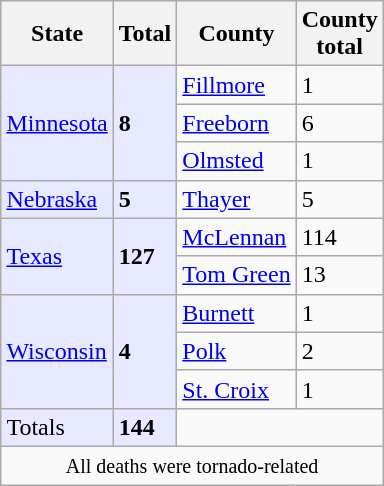<table class="wikitable" style="margin:0 0 0.5em 1em;float:right;">
<tr>
<th><strong>State</strong></th>
<th><strong>Total</strong></th>
<th><strong>County</strong></th>
<th><strong>County<br>total</strong></th>
</tr>
<tr>
<td rowspan="3" style="background:#e6e9ff;"><a href='#'>Minnesota</a></td>
<td rowspan="3" style="background:#e6e9ff;"><strong>8</strong></td>
<td><a href='#'>Fillmore</a></td>
<td>1</td>
</tr>
<tr>
<td><a href='#'>Freeborn</a></td>
<td>6</td>
</tr>
<tr>
<td><a href='#'>Olmsted</a></td>
<td>1</td>
</tr>
<tr>
<td style="background:#e6e9ff;"><a href='#'>Nebraska</a></td>
<td style="background:#e6e9ff;"><strong>5</strong></td>
<td><a href='#'>Thayer</a></td>
<td>5</td>
</tr>
<tr>
<td rowspan="2" style="background:#e6e9ff;"><a href='#'>Texas</a></td>
<td rowspan="2" style="background:#e6e9ff;"><strong>127</strong></td>
<td><a href='#'>McLennan</a></td>
<td>114</td>
</tr>
<tr>
<td><a href='#'>Tom Green</a></td>
<td>13</td>
</tr>
<tr>
<td rowspan="3" style="background:#e6e9ff;"><a href='#'>Wisconsin</a></td>
<td rowspan="3" style="background:#e6e9ff;"><strong>4</strong></td>
<td><a href='#'>Burnett</a></td>
<td>1</td>
</tr>
<tr>
<td><a href='#'>Polk</a></td>
<td>2</td>
</tr>
<tr>
<td><a href='#'>St. Croix</a></td>
<td>1</td>
</tr>
<tr>
<td style="background:#e6e9ff;">Totals</td>
<td style="background:#e6e9ff;"><strong>144</strong></td>
<td colspan=2></td>
</tr>
<tr>
<td colspan="4" style="text-align:center;"><small>All deaths were tornado-related</small></td>
</tr>
</table>
